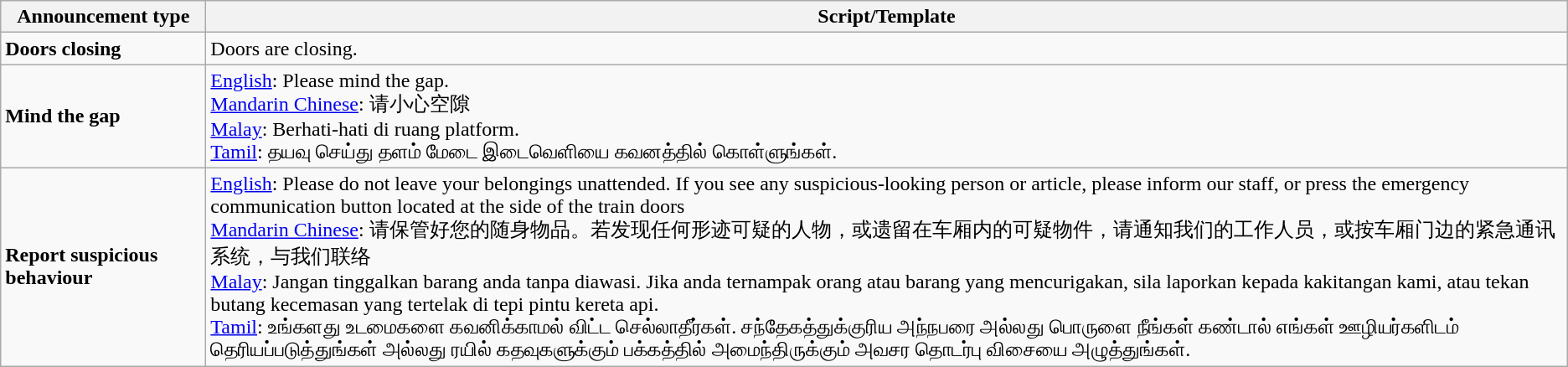<table class="wikitable">
<tr>
<th>Announcement type</th>
<th>Script/Template</th>
</tr>
<tr>
<td><strong>Doors closing</strong></td>
<td>Doors are closing.</td>
</tr>
<tr>
<td><strong>Mind the gap</strong></td>
<td><a href='#'>English</a>: Please mind the gap.<br><a href='#'>Mandarin Chinese</a>: 请小心空隙<br><a href='#'>Malay</a>: Berhati-hati di ruang platform.<br><a href='#'>Tamil</a>: தயவு செய்து தளம் மேடை இடைவெளியை கவனத்தில் கொள்ளுங்கள்.</td>
</tr>
<tr>
<td><strong>Report suspicious behaviour</strong></td>
<td><a href='#'>English</a>: Please do not leave your belongings unattended. If you see any suspicious-looking person or article, please inform our staff, or press the emergency communication button located at the side of the train doors<br><a href='#'>Mandarin Chinese</a>: 请保管好您的随身物品。若发现任何形迹可疑的人物，或遗留在车厢内的可疑物件，请通知我们的工作人员，或按车厢门边的紧急通讯系统，与我们联络<br><a href='#'>Malay</a>: Jangan tinggalkan barang anda tanpa diawasi. Jika anda ternampak orang atau barang yang mencurigakan, sila laporkan kepada kakitangan kami, atau tekan butang kecemasan yang tertelak di tepi pintu kereta api.<br><a href='#'>Tamil</a>: உங்களது உடமைகளை கவனிக்காமல் விட்ட செல்லாதீர்கள். சந்தேகத்துக்குரிய அந்நபரை அல்லது பொருளை நீங்கள் கண்டால் எங்கள் ஊழியர்களிடம் தெரியப்படுத்துங்கள் அல்லது ரயில் கதவுகளுக்கும் பக்கத்தில் அமைந்திருக்கும் அவசர தொடர்பு விசையை அழுத்துங்கள்.</td>
</tr>
</table>
